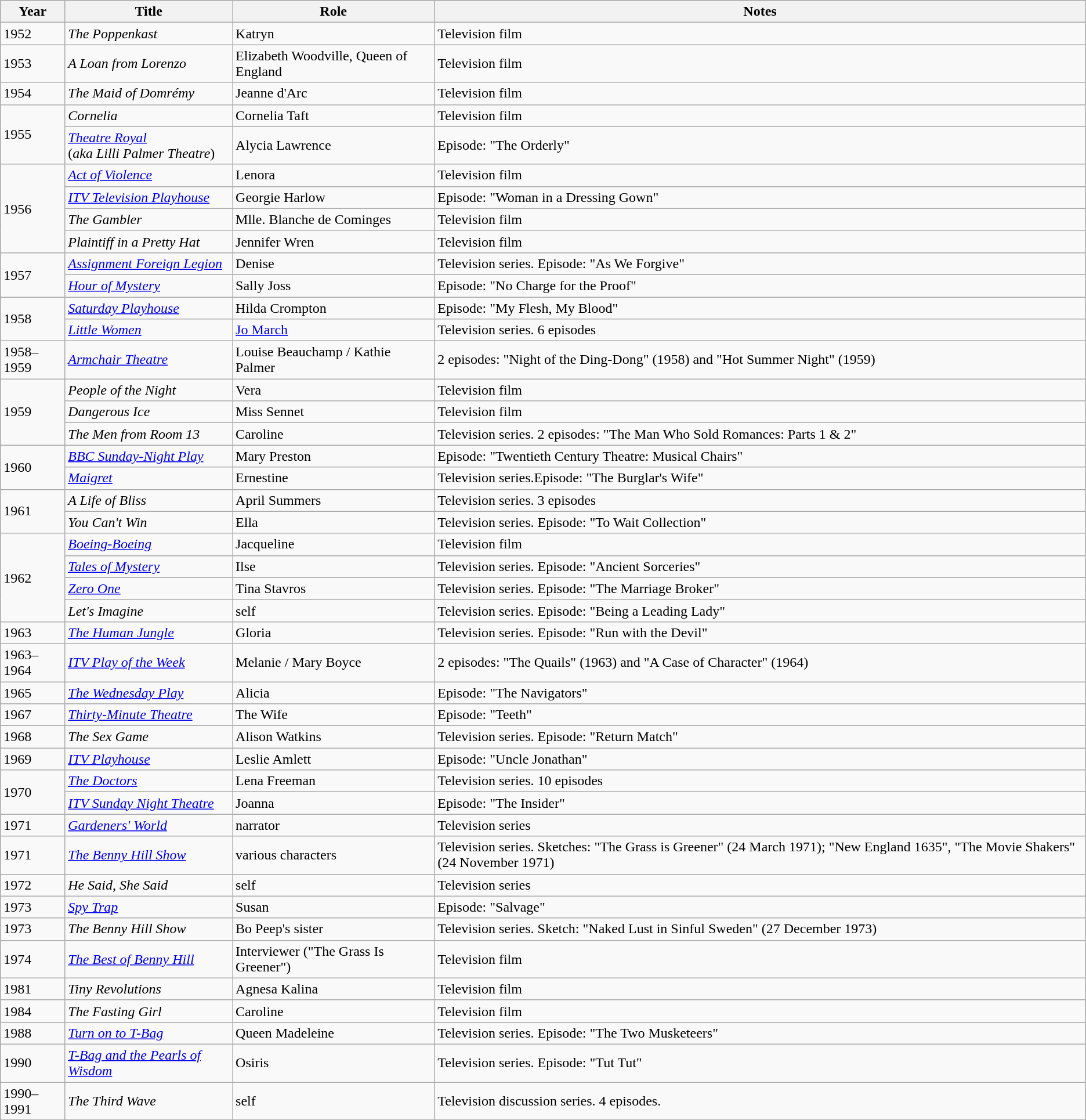<table class="wikitable">
<tr>
<th>Year</th>
<th>Title</th>
<th>Role</th>
<th>Notes</th>
</tr>
<tr>
<td>1952</td>
<td><em>The Poppenkast</em></td>
<td>Katryn</td>
<td>Television film</td>
</tr>
<tr>
<td>1953</td>
<td><em>A Loan from Lorenzo</em></td>
<td>Elizabeth Woodville, Queen of England</td>
<td>Television film</td>
</tr>
<tr>
<td>1954</td>
<td><em>The Maid of Domrémy</em></td>
<td>Jeanne d'Arc</td>
<td>Television film</td>
</tr>
<tr>
<td rowspan="2">1955</td>
<td><em>Cornelia</em></td>
<td>Cornelia Taft</td>
<td>Television film</td>
</tr>
<tr>
<td><em><a href='#'>Theatre Royal</a></em><br>(<em>aka Lilli Palmer Theatre</em>)</td>
<td>Alycia Lawrence</td>
<td>Episode: "The Orderly"</td>
</tr>
<tr>
<td rowspan="4">1956</td>
<td><em><a href='#'>Act of Violence</a></em></td>
<td>Lenora</td>
<td>Television film</td>
</tr>
<tr>
<td><em><a href='#'>ITV Television Playhouse</a></em></td>
<td>Georgie Harlow</td>
<td>Episode: "Woman in a Dressing Gown"</td>
</tr>
<tr>
<td><em>The Gambler</em></td>
<td>Mlle. Blanche de Cominges</td>
<td>Television film</td>
</tr>
<tr>
<td><em>Plaintiff in a Pretty Hat</em></td>
<td>Jennifer Wren</td>
<td>Television film</td>
</tr>
<tr>
<td rowspan="2">1957</td>
<td><em><a href='#'>Assignment Foreign Legion</a></em></td>
<td>Denise</td>
<td>Television series. Episode: "As We Forgive"</td>
</tr>
<tr>
<td><em><a href='#'>Hour of Mystery</a></em></td>
<td>Sally Joss</td>
<td>Episode: "No Charge for the Proof"</td>
</tr>
<tr>
<td rowspan="2">1958</td>
<td><em><a href='#'>Saturday Playhouse</a></em></td>
<td>Hilda Crompton</td>
<td>Episode: "My Flesh, My Blood"</td>
</tr>
<tr>
<td><em><a href='#'>Little Women</a></em></td>
<td><a href='#'>Jo March</a></td>
<td>Television series. 6 episodes</td>
</tr>
<tr>
<td>1958–1959</td>
<td><em><a href='#'>Armchair Theatre</a></em></td>
<td>Louise Beauchamp / Kathie Palmer</td>
<td>2 episodes: "Night of the Ding-Dong" (1958) and "Hot Summer Night" (1959)</td>
</tr>
<tr>
<td rowspan="3">1959</td>
<td><em>People of the Night</em></td>
<td>Vera</td>
<td>Television film</td>
</tr>
<tr>
<td><em>Dangerous Ice</em></td>
<td>Miss Sennet</td>
<td>Television film</td>
</tr>
<tr>
<td><em>The Men from Room 13</em></td>
<td>Caroline</td>
<td>Television series. 2 episodes: "The Man Who Sold Romances: Parts 1 & 2"</td>
</tr>
<tr>
<td rowspan="2">1960</td>
<td><em><a href='#'>BBC Sunday-Night Play</a></em></td>
<td>Mary Preston</td>
<td>Episode: "Twentieth Century Theatre: Musical Chairs"</td>
</tr>
<tr>
<td><em><a href='#'>Maigret</a></em></td>
<td>Ernestine</td>
<td>Television series.Episode: "The Burglar's Wife"</td>
</tr>
<tr>
<td rowspan="2">1961</td>
<td><em>A Life of Bliss</em></td>
<td>April Summers</td>
<td>Television series. 3 episodes</td>
</tr>
<tr>
<td><em>You Can't Win</em></td>
<td>Ella</td>
<td>Television series. Episode: "To Wait Collection"</td>
</tr>
<tr>
<td rowspan="4">1962</td>
<td><em><a href='#'>Boeing-Boeing</a></em></td>
<td>Jacqueline</td>
<td>Television film</td>
</tr>
<tr>
<td><em><a href='#'>Tales of Mystery</a></em></td>
<td>Ilse</td>
<td>Television series. Episode: "Ancient Sorceries"</td>
</tr>
<tr>
<td><em><a href='#'>Zero One</a></em></td>
<td>Tina Stavros</td>
<td>Television series. Episode: "The Marriage Broker"</td>
</tr>
<tr>
<td><em>Let's Imagine</em></td>
<td>self</td>
<td>Television series. Episode: "Being a Leading Lady"</td>
</tr>
<tr>
<td>1963</td>
<td><em><a href='#'>The Human Jungle</a></em></td>
<td>Gloria</td>
<td>Television series. Episode: "Run with the Devil"</td>
</tr>
<tr>
<td>1963–1964</td>
<td><em><a href='#'>ITV Play of the Week</a></em></td>
<td>Melanie / Mary Boyce</td>
<td>2 episodes: "The Quails" (1963) and "A Case of Character" (1964)</td>
</tr>
<tr>
<td>1965</td>
<td><em><a href='#'>The Wednesday Play</a></em></td>
<td>Alicia</td>
<td>Episode: "The Navigators"</td>
</tr>
<tr>
<td>1967</td>
<td><em><a href='#'>Thirty-Minute Theatre</a></em></td>
<td>The Wife</td>
<td>Episode: "Teeth"</td>
</tr>
<tr>
<td>1968</td>
<td><em>The Sex Game</em></td>
<td>Alison Watkins</td>
<td>Television series. Episode: "Return Match"</td>
</tr>
<tr>
<td>1969</td>
<td><em><a href='#'>ITV Playhouse</a></em></td>
<td>Leslie Amlett</td>
<td>Episode: "Uncle Jonathan"</td>
</tr>
<tr>
<td rowspan="2">1970</td>
<td><em><a href='#'>The Doctors</a></em></td>
<td>Lena Freeman</td>
<td>Television series. 10 episodes</td>
</tr>
<tr>
<td><em><a href='#'>ITV Sunday Night Theatre</a></em></td>
<td>Joanna</td>
<td>Episode: "The Insider"</td>
</tr>
<tr>
<td>1971</td>
<td><em><a href='#'>Gardeners' World</a></em></td>
<td>narrator</td>
<td>Television series</td>
</tr>
<tr>
<td>1971</td>
<td><em><a href='#'>The Benny Hill Show</a></em></td>
<td>various characters</td>
<td>Television series. Sketches: "The Grass is Greener" (24 March 1971); "New England 1635", "The Movie Shakers" (24 November 1971)</td>
</tr>
<tr>
<td>1972</td>
<td><em>He Said, She Said</em></td>
<td>self</td>
<td>Television series</td>
</tr>
<tr>
<td>1973</td>
<td><em><a href='#'>Spy Trap</a></em></td>
<td>Susan</td>
<td>Episode: "Salvage"</td>
</tr>
<tr>
<td>1973</td>
<td><em>The Benny Hill Show</em></td>
<td>Bo Peep's sister</td>
<td>Television series. Sketch: "Naked Lust in Sinful Sweden" (27 December 1973)</td>
</tr>
<tr>
<td>1974</td>
<td><em><a href='#'>The Best of Benny Hill</a></em></td>
<td>Interviewer ("The Grass Is Greener")</td>
<td>Television film</td>
</tr>
<tr>
<td>1981</td>
<td><em>Tiny Revolutions</em></td>
<td>Agnesa Kalina</td>
<td>Television film</td>
</tr>
<tr>
<td>1984</td>
<td><em>The Fasting Girl</em></td>
<td>Caroline</td>
<td>Television film</td>
</tr>
<tr>
<td>1988</td>
<td><em><a href='#'>Turn on to T-Bag</a></em></td>
<td>Queen Madeleine</td>
<td>Television series. Episode: "The Two Musketeers"</td>
</tr>
<tr>
<td>1990</td>
<td><em><a href='#'>T-Bag and the Pearls of Wisdom</a></em></td>
<td>Osiris</td>
<td>Television series. Episode: "Tut Tut"</td>
</tr>
<tr>
<td>1990–1991</td>
<td><em>The Third Wave</em></td>
<td>self</td>
<td>Television discussion series. 4 episodes.</td>
</tr>
</table>
